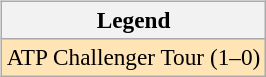<table>
<tr valign=top>
<td><br><table class=wikitable style="font-size:97%">
<tr>
<th>Legend</th>
</tr>
<tr bgcolor=moccasin>
<td>ATP Challenger Tour (1–0)</td>
</tr>
</table>
</td>
<td></td>
</tr>
</table>
